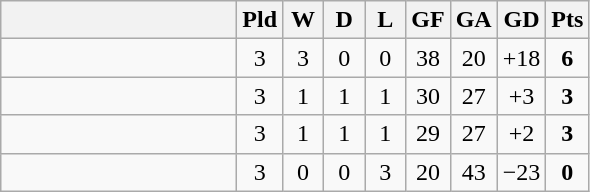<table class="wikitable" style="text-align:center;">
<tr>
<th width=150></th>
<th width=20>Pld</th>
<th width=20>W</th>
<th width=20>D</th>
<th width=20>L</th>
<th width=20>GF</th>
<th width=20>GA</th>
<th width=20>GD</th>
<th width=20>Pts</th>
</tr>
<tr>
<td align="left"></td>
<td>3</td>
<td>3</td>
<td>0</td>
<td>0</td>
<td>38</td>
<td>20</td>
<td>+18</td>
<td><strong>6</strong></td>
</tr>
<tr>
<td align="left"></td>
<td>3</td>
<td>1</td>
<td>1</td>
<td>1</td>
<td>30</td>
<td>27</td>
<td>+3</td>
<td><strong>3</strong></td>
</tr>
<tr>
<td align="left"></td>
<td>3</td>
<td>1</td>
<td>1</td>
<td>1</td>
<td>29</td>
<td>27</td>
<td>+2</td>
<td><strong>3</strong></td>
</tr>
<tr>
<td align="left"></td>
<td>3</td>
<td>0</td>
<td>0</td>
<td>3</td>
<td>20</td>
<td>43</td>
<td>−23</td>
<td><strong>0</strong></td>
</tr>
</table>
